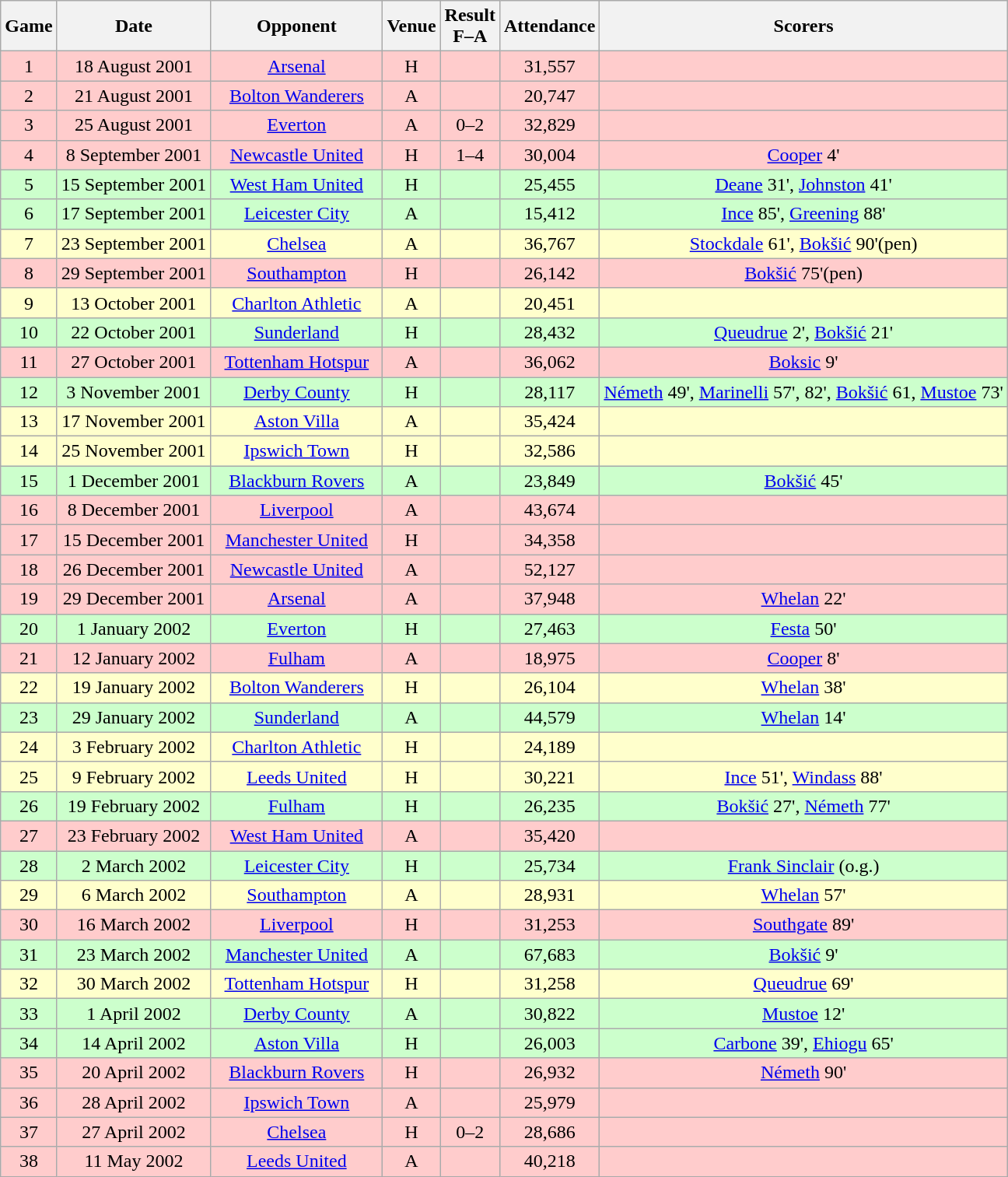<table class="wikitable" style="text-align:center;">
<tr>
<th>Game</th>
<th>Date</th>
<th width="140px">Opponent</th>
<th>Venue</th>
<th>Result<br>F–A</th>
<th>Attendance</th>
<th>Scorers</th>
</tr>
<tr bgcolor="#FFCCCC">
<td>1</td>
<td>18 August 2001</td>
<td><a href='#'>Arsenal</a></td>
<td>H</td>
<td></td>
<td>31,557</td>
<td></td>
</tr>
<tr bgcolor="#FFCCCC">
<td>2</td>
<td>21 August 2001</td>
<td><a href='#'>Bolton Wanderers</a></td>
<td>A</td>
<td></td>
<td>20,747</td>
<td></td>
</tr>
<tr bgcolor="#FFCCCC">
<td>3</td>
<td>25 August 2001</td>
<td><a href='#'>Everton</a></td>
<td>A</td>
<td>0–2</td>
<td>32,829</td>
<td></td>
</tr>
<tr bgcolor="#FFCCCC">
<td>4</td>
<td>8 September 2001</td>
<td><a href='#'>Newcastle United</a></td>
<td>H</td>
<td>1–4</td>
<td>30,004</td>
<td><a href='#'>Cooper</a> 4'</td>
</tr>
<tr bgcolor="#CCFFCC">
<td>5</td>
<td>15 September 2001</td>
<td><a href='#'>West Ham United</a></td>
<td>H</td>
<td></td>
<td>25,455</td>
<td><a href='#'>Deane</a> 31', <a href='#'>Johnston</a> 41'</td>
</tr>
<tr bgcolor="#CCFFCC">
<td>6</td>
<td>17 September 2001</td>
<td><a href='#'>Leicester City</a></td>
<td>A</td>
<td></td>
<td>15,412</td>
<td><a href='#'>Ince</a> 85', <a href='#'>Greening</a> 88'</td>
</tr>
<tr bgcolor="#FFFFCC">
<td>7</td>
<td>23 September 2001</td>
<td><a href='#'>Chelsea</a></td>
<td>A</td>
<td></td>
<td>36,767</td>
<td><a href='#'>Stockdale</a> 61', <a href='#'>Bokšić</a> 90'(pen)</td>
</tr>
<tr bgcolor="#FFCCCC">
<td>8</td>
<td>29 September 2001</td>
<td><a href='#'>Southampton</a></td>
<td>H</td>
<td></td>
<td>26,142</td>
<td><a href='#'>Bokšić</a> 75'(pen)</td>
</tr>
<tr bgcolor="#FFFFCC">
<td>9</td>
<td>13 October 2001</td>
<td><a href='#'>Charlton Athletic</a></td>
<td>A</td>
<td></td>
<td>20,451</td>
<td></td>
</tr>
<tr bgcolor="#CCFFCC">
<td>10</td>
<td>22 October 2001</td>
<td><a href='#'>Sunderland</a></td>
<td>H</td>
<td></td>
<td>28,432</td>
<td><a href='#'>Queudrue</a> 2', <a href='#'>Bokšić</a> 21'</td>
</tr>
<tr bgcolor="#FFCCCC">
<td>11</td>
<td>27 October 2001</td>
<td><a href='#'>Tottenham Hotspur</a></td>
<td>A</td>
<td></td>
<td>36,062</td>
<td><a href='#'>Boksic</a>  9'</td>
</tr>
<tr bgcolor="#CCFFCC">
<td>12</td>
<td>3 November 2001</td>
<td><a href='#'>Derby County</a></td>
<td>H</td>
<td></td>
<td>28,117</td>
<td><a href='#'>Németh</a> 49', <a href='#'>Marinelli</a> 57', 82', <a href='#'>Bokšić</a> 61, <a href='#'>Mustoe</a> 73'</td>
</tr>
<tr bgcolor="#FFFFCC">
<td>13</td>
<td>17 November 2001</td>
<td><a href='#'>Aston Villa</a></td>
<td>A</td>
<td></td>
<td>35,424</td>
<td></td>
</tr>
<tr bgcolor="#FFFFCC">
<td>14</td>
<td>25 November 2001</td>
<td><a href='#'>Ipswich Town</a></td>
<td>H</td>
<td></td>
<td>32,586</td>
<td></td>
</tr>
<tr bgcolor="#CCFFCC">
<td>15</td>
<td>1 December 2001</td>
<td><a href='#'>Blackburn Rovers</a></td>
<td>A</td>
<td></td>
<td>23,849</td>
<td><a href='#'>Bokšić</a> 45'</td>
</tr>
<tr bgcolor="#FFCCCC">
<td>16</td>
<td>8 December 2001</td>
<td><a href='#'>Liverpool</a></td>
<td>A</td>
<td></td>
<td>43,674</td>
<td></td>
</tr>
<tr bgcolor="#FFCCCC">
<td>17</td>
<td>15 December 2001</td>
<td><a href='#'>Manchester United</a></td>
<td>H</td>
<td></td>
<td>34,358</td>
<td></td>
</tr>
<tr bgcolor="#FFCCCC">
<td>18</td>
<td>26 December 2001</td>
<td><a href='#'>Newcastle United</a></td>
<td>A</td>
<td></td>
<td>52,127</td>
<td></td>
</tr>
<tr bgcolor="#FFCCCC">
<td>19</td>
<td>29 December 2001</td>
<td><a href='#'>Arsenal</a></td>
<td>A</td>
<td></td>
<td>37,948</td>
<td><a href='#'>Whelan</a> 22'</td>
</tr>
<tr bgcolor="#CCFFCC">
<td>20</td>
<td>1 January 2002</td>
<td><a href='#'>Everton</a></td>
<td>H</td>
<td></td>
<td>27,463</td>
<td><a href='#'>Festa</a> 50'</td>
</tr>
<tr bgcolor="#FFCCCC">
<td>21</td>
<td>12 January 2002</td>
<td><a href='#'>Fulham</a></td>
<td>A</td>
<td></td>
<td>18,975</td>
<td><a href='#'>Cooper</a>  8'</td>
</tr>
<tr bgcolor="#FFFFCC">
<td>22</td>
<td>19 January 2002</td>
<td><a href='#'>Bolton Wanderers</a></td>
<td>H</td>
<td></td>
<td>26,104</td>
<td><a href='#'>Whelan</a> 38'</td>
</tr>
<tr bgcolor="#CCFFCC">
<td>23</td>
<td>29 January 2002</td>
<td><a href='#'>Sunderland</a></td>
<td>A</td>
<td></td>
<td>44,579</td>
<td><a href='#'>Whelan</a> 14'</td>
</tr>
<tr bgcolor="#FFFFCC">
<td>24</td>
<td>3 February 2002</td>
<td><a href='#'>Charlton Athletic</a></td>
<td>H</td>
<td></td>
<td>24,189</td>
<td></td>
</tr>
<tr bgcolor="#FFFFCC">
<td>25</td>
<td>9 February 2002</td>
<td><a href='#'>Leeds United</a></td>
<td>H</td>
<td></td>
<td>30,221</td>
<td><a href='#'>Ince</a> 51', <a href='#'>Windass</a> 88'</td>
</tr>
<tr bgcolor="#CCFFCC">
<td>26</td>
<td>19 February 2002</td>
<td><a href='#'>Fulham</a></td>
<td>H</td>
<td></td>
<td>26,235</td>
<td><a href='#'>Bokšić</a> 27', <a href='#'>Németh</a> 77'</td>
</tr>
<tr bgcolor="#FFCCCC">
<td>27</td>
<td>23 February 2002</td>
<td><a href='#'>West Ham United</a></td>
<td>A</td>
<td></td>
<td>35,420</td>
<td></td>
</tr>
<tr bgcolor="#CCFFCC">
<td>28</td>
<td>2 March 2002</td>
<td><a href='#'>Leicester City</a></td>
<td>H</td>
<td></td>
<td>25,734</td>
<td><a href='#'>Frank Sinclair</a> (o.g.)</td>
</tr>
<tr bgcolor="#FFFFCC">
<td>29</td>
<td>6 March 2002</td>
<td><a href='#'>Southampton</a></td>
<td>A</td>
<td></td>
<td>28,931</td>
<td><a href='#'>Whelan</a> 57'</td>
</tr>
<tr bgcolor="#FFCCCC">
<td>30</td>
<td>16 March 2002</td>
<td><a href='#'>Liverpool</a></td>
<td>H</td>
<td></td>
<td>31,253</td>
<td><a href='#'>Southgate</a> 89'</td>
</tr>
<tr bgcolor="#CCFFCC">
<td>31</td>
<td>23 March 2002</td>
<td><a href='#'>Manchester United</a></td>
<td>A</td>
<td></td>
<td>67,683</td>
<td><a href='#'>Bokšić</a> 9'</td>
</tr>
<tr bgcolor="#FFFFCC">
<td>32</td>
<td>30 March 2002</td>
<td><a href='#'>Tottenham Hotspur</a></td>
<td>H</td>
<td></td>
<td>31,258</td>
<td><a href='#'>Queudrue</a> 69'</td>
</tr>
<tr bgcolor="#CCFFCC">
<td>33</td>
<td>1 April 2002</td>
<td><a href='#'>Derby County</a></td>
<td>A</td>
<td></td>
<td>30,822</td>
<td><a href='#'>Mustoe</a> 12'</td>
</tr>
<tr bgcolor="#CCFFCC">
<td>34</td>
<td>14 April 2002</td>
<td><a href='#'>Aston Villa</a></td>
<td>H</td>
<td></td>
<td>26,003</td>
<td><a href='#'>Carbone</a> 39', <a href='#'>Ehiogu</a> 65'</td>
</tr>
<tr bgcolor="#FFCCCC">
<td>35</td>
<td>20 April 2002</td>
<td><a href='#'>Blackburn Rovers</a></td>
<td>H</td>
<td></td>
<td>26,932</td>
<td><a href='#'>Németh</a> 90'</td>
</tr>
<tr bgcolor="#FFCCCC">
<td>36</td>
<td>28 April 2002</td>
<td><a href='#'>Ipswich Town</a></td>
<td>A</td>
<td></td>
<td>25,979</td>
<td></td>
</tr>
<tr bgcolor="#FFCCCC">
<td>37</td>
<td>27 April 2002</td>
<td><a href='#'>Chelsea</a></td>
<td>H</td>
<td>0–2</td>
<td>28,686</td>
<td></td>
</tr>
<tr bgcolor="#FFCCCC">
<td>38</td>
<td>11 May 2002</td>
<td><a href='#'>Leeds United</a></td>
<td>A</td>
<td></td>
<td>40,218</td>
<td></td>
</tr>
</table>
